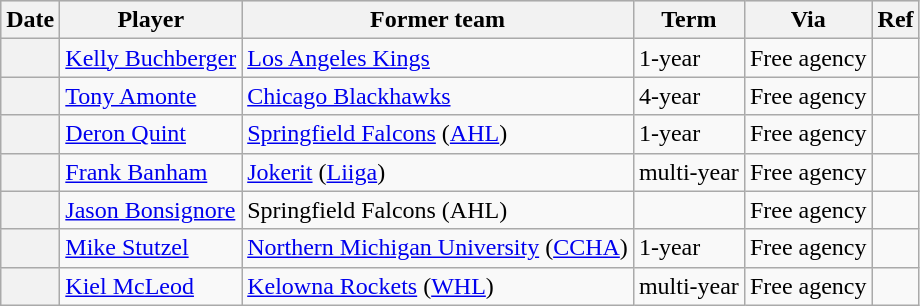<table class="wikitable plainrowheaders">
<tr style="background:#ddd; text-align:center;">
<th>Date</th>
<th>Player</th>
<th>Former team</th>
<th>Term</th>
<th>Via</th>
<th>Ref</th>
</tr>
<tr>
<th scope="row"></th>
<td><a href='#'>Kelly Buchberger</a></td>
<td><a href='#'>Los Angeles Kings</a></td>
<td>1-year</td>
<td>Free agency</td>
<td></td>
</tr>
<tr>
<th scope="row"></th>
<td><a href='#'>Tony Amonte</a></td>
<td><a href='#'>Chicago Blackhawks</a></td>
<td>4-year</td>
<td>Free agency</td>
<td></td>
</tr>
<tr>
<th scope="row"></th>
<td><a href='#'>Deron Quint</a></td>
<td><a href='#'>Springfield Falcons</a> (<a href='#'>AHL</a>)</td>
<td>1-year</td>
<td>Free agency</td>
<td></td>
</tr>
<tr>
<th scope="row"></th>
<td><a href='#'>Frank Banham</a></td>
<td><a href='#'>Jokerit</a> (<a href='#'>Liiga</a>)</td>
<td>multi-year</td>
<td>Free agency</td>
<td></td>
</tr>
<tr>
<th scope="row"></th>
<td><a href='#'>Jason Bonsignore</a></td>
<td>Springfield Falcons (AHL)</td>
<td></td>
<td>Free agency</td>
<td></td>
</tr>
<tr>
<th scope="row"></th>
<td><a href='#'>Mike Stutzel</a></td>
<td><a href='#'>Northern Michigan University</a> (<a href='#'>CCHA</a>)</td>
<td>1-year</td>
<td>Free agency</td>
<td></td>
</tr>
<tr>
<th scope="row"></th>
<td><a href='#'>Kiel McLeod</a></td>
<td><a href='#'>Kelowna Rockets</a> (<a href='#'>WHL</a>)</td>
<td>multi-year</td>
<td>Free agency</td>
<td></td>
</tr>
</table>
